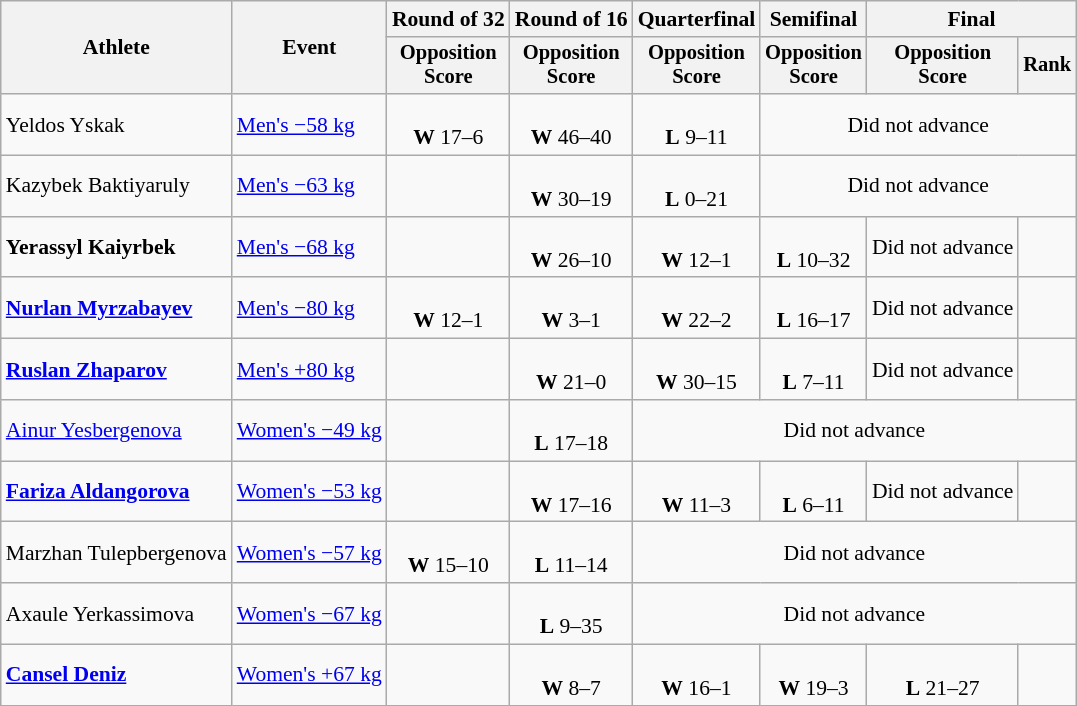<table class=wikitable style=font-size:90%;text-align:center>
<tr>
<th rowspan=2>Athlete</th>
<th rowspan=2>Event</th>
<th>Round of 32</th>
<th>Round of 16</th>
<th>Quarterfinal</th>
<th>Semifinal</th>
<th colspan=2>Final</th>
</tr>
<tr style=font-size:95%>
<th>Opposition<br>Score</th>
<th>Opposition<br>Score</th>
<th>Opposition<br>Score</th>
<th>Opposition<br>Score</th>
<th>Opposition<br>Score</th>
<th>Rank</th>
</tr>
<tr>
<td align=left>Yeldos Yskak</td>
<td align=left><a href='#'>Men's −58 kg</a></td>
<td><br> <strong>W</strong> 17–6</td>
<td><br> <strong>W</strong> 46–40</td>
<td><br> <strong>L</strong> 9–11</td>
<td colspan=3>Did not advance</td>
</tr>
<tr>
<td align=left>Kazybek Baktiyaruly</td>
<td align=left><a href='#'>Men's −63 kg</a></td>
<td></td>
<td><br> <strong>W</strong> 30–19</td>
<td><br> <strong>L</strong> 0–21</td>
<td colspan=3>Did not advance</td>
</tr>
<tr>
<td align=left><strong>Yerassyl Kaiyrbek</strong></td>
<td align=left><a href='#'>Men's −68 kg</a></td>
<td></td>
<td><br> <strong>W</strong> 26–10</td>
<td><br> <strong>W</strong> 12–1</td>
<td><br> <strong>L</strong> 10–32</td>
<td>Did not advance</td>
<td></td>
</tr>
<tr>
<td align=left><strong><a href='#'>Nurlan Myrzabayev</a></strong></td>
<td align=left><a href='#'>Men's −80 kg</a></td>
<td><br> <strong>W</strong> 12–1</td>
<td><br> <strong>W</strong> 3–1</td>
<td><br> <strong>W</strong> 22–2</td>
<td><br> <strong>L</strong> 16–17</td>
<td>Did not advance</td>
<td></td>
</tr>
<tr>
<td align=left><strong><a href='#'>Ruslan Zhaparov</a></strong></td>
<td align=left><a href='#'>Men's +80 kg</a></td>
<td></td>
<td><br> <strong>W</strong> 21–0</td>
<td><br> <strong>W</strong> 30–15</td>
<td><br> <strong>L</strong> 7–11</td>
<td>Did not advance</td>
<td></td>
</tr>
<tr>
<td align=left><a href='#'>Ainur Yesbergenova</a></td>
<td align=left><a href='#'>Women's −49 kg</a></td>
<td></td>
<td><br> <strong>L</strong> 17–18</td>
<td colspan=4>Did not advance</td>
</tr>
<tr>
<td align=left><strong><a href='#'>Fariza Aldangorova</a></strong></td>
<td align=left><a href='#'>Women's −53 kg</a></td>
<td></td>
<td><br><strong>W</strong> 17–16</td>
<td><br><strong>W</strong> 11–3</td>
<td><br><strong>L</strong> 6–11</td>
<td>Did not advance</td>
<td></td>
</tr>
<tr>
<td align=left>Marzhan Tulepbergenova</td>
<td align=left><a href='#'>Women's −57 kg</a></td>
<td><br> <strong>W</strong> 15–10</td>
<td><br> <strong>L</strong> 11–14</td>
<td colspan=4>Did not advance</td>
</tr>
<tr>
<td align=left>Axaule Yerkassimova</td>
<td align=left><a href='#'>Women's −67 kg</a></td>
<td></td>
<td><br> <strong>L</strong> 9–35</td>
<td colspan=4>Did not advance</td>
</tr>
<tr>
<td align=left><strong><a href='#'>Cansel Deniz</a></strong></td>
<td align=left><a href='#'>Women's +67 kg</a></td>
<td></td>
<td><br> <strong>W</strong> 8–7</td>
<td><br> <strong>W</strong> 16–1</td>
<td><br> <strong>W</strong> 19–3</td>
<td><br> <strong>L</strong> 21–27</td>
<td></td>
</tr>
</table>
